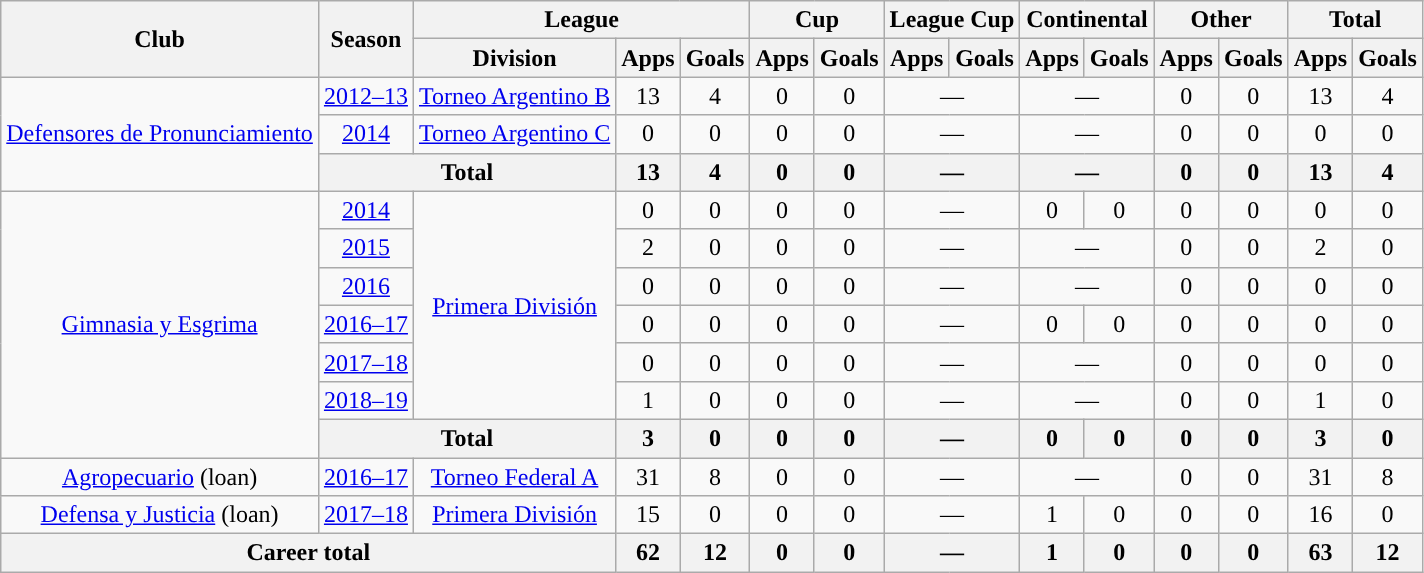<table class="wikitable" style="text-align:center">
<tr>
<th rowspan="2">Club</th>
<th rowspan="2">Season</th>
<th colspan="3">League</th>
<th colspan="2">Cup</th>
<th colspan="2">League Cup</th>
<th colspan="2">Continental</th>
<th colspan="2">Other</th>
<th colspan="2">Total</th>
</tr>
<tr>
<th>Division</th>
<th>Apps</th>
<th>Goals</th>
<th>Apps</th>
<th>Goals</th>
<th>Apps</th>
<th>Goals</th>
<th>Apps</th>
<th>Goals</th>
<th>Apps</th>
<th>Goals</th>
<th>Apps</th>
<th>Goals</th>
</tr>
<tr>
<td rowspan="3"><a href='#'>Defensores de Pronunciamiento</a></td>
<td><a href='#'>2012–13</a></td>
<td rowspan="1"><a href='#'>Torneo Argentino B</a></td>
<td>13</td>
<td>4</td>
<td>0</td>
<td>0</td>
<td colspan="2">—</td>
<td colspan="2">—</td>
<td>0</td>
<td>0</td>
<td>13</td>
<td>4</td>
</tr>
<tr>
<td><a href='#'>2014</a></td>
<td rowspan="1"><a href='#'>Torneo Argentino C</a></td>
<td>0</td>
<td>0</td>
<td>0</td>
<td>0</td>
<td colspan="2">—</td>
<td colspan="2">—</td>
<td>0</td>
<td>0</td>
<td>0</td>
<td>0</td>
</tr>
<tr>
<th colspan="2">Total</th>
<th>13</th>
<th>4</th>
<th>0</th>
<th>0</th>
<th colspan="2">—</th>
<th colspan="2">—</th>
<th>0</th>
<th>0</th>
<th>13</th>
<th>4</th>
</tr>
<tr>
<td rowspan="7"><a href='#'>Gimnasia y Esgrima</a></td>
<td><a href='#'>2014</a></td>
<td rowspan="6"><a href='#'>Primera División</a></td>
<td>0</td>
<td>0</td>
<td>0</td>
<td>0</td>
<td colspan="2">—</td>
<td>0</td>
<td>0</td>
<td>0</td>
<td>0</td>
<td>0</td>
<td>0</td>
</tr>
<tr>
<td><a href='#'>2015</a></td>
<td>2</td>
<td>0</td>
<td>0</td>
<td>0</td>
<td colspan="2">—</td>
<td colspan="2">—</td>
<td>0</td>
<td>0</td>
<td>2</td>
<td>0</td>
</tr>
<tr>
<td><a href='#'>2016</a></td>
<td>0</td>
<td>0</td>
<td>0</td>
<td>0</td>
<td colspan="2">—</td>
<td colspan="2">—</td>
<td>0</td>
<td>0</td>
<td>0</td>
<td>0</td>
</tr>
<tr>
<td><a href='#'>2016–17</a></td>
<td>0</td>
<td>0</td>
<td>0</td>
<td>0</td>
<td colspan="2">—</td>
<td>0</td>
<td>0</td>
<td>0</td>
<td>0</td>
<td>0</td>
<td>0</td>
</tr>
<tr>
<td><a href='#'>2017–18</a></td>
<td>0</td>
<td>0</td>
<td>0</td>
<td>0</td>
<td colspan="2">—</td>
<td colspan="2">—</td>
<td>0</td>
<td>0</td>
<td>0</td>
<td>0</td>
</tr>
<tr>
<td><a href='#'>2018–19</a></td>
<td>1</td>
<td>0</td>
<td>0</td>
<td>0</td>
<td colspan="2">—</td>
<td colspan="2">—</td>
<td>0</td>
<td>0</td>
<td>1</td>
<td>0</td>
</tr>
<tr>
<th colspan="2">Total</th>
<th>3</th>
<th>0</th>
<th>0</th>
<th>0</th>
<th colspan="2">—</th>
<th>0</th>
<th>0</th>
<th>0</th>
<th>0</th>
<th>3</th>
<th>0</th>
</tr>
<tr>
<td rowspan="1"><a href='#'>Agropecuario</a> (loan)</td>
<td><a href='#'>2016–17</a></td>
<td rowspan="1"><a href='#'>Torneo Federal A</a></td>
<td>31</td>
<td>8</td>
<td>0</td>
<td>0</td>
<td colspan="2">—</td>
<td colspan="2">—</td>
<td>0</td>
<td>0</td>
<td>31</td>
<td>8</td>
</tr>
<tr>
<td rowspan="1"><a href='#'>Defensa y Justicia</a> (loan)</td>
<td><a href='#'>2017–18</a></td>
<td rowspan="1"><a href='#'>Primera División</a></td>
<td>15</td>
<td>0</td>
<td>0</td>
<td>0</td>
<td colspan="2">—</td>
<td>1</td>
<td>0</td>
<td>0</td>
<td>0</td>
<td>16</td>
<td>0</td>
</tr>
<tr>
<th colspan="3">Career total</th>
<th>62</th>
<th>12</th>
<th>0</th>
<th>0</th>
<th colspan="2">—</th>
<th>1</th>
<th>0</th>
<th>0</th>
<th>0</th>
<th>63</th>
<th>12</th>
</tr>
</table>
